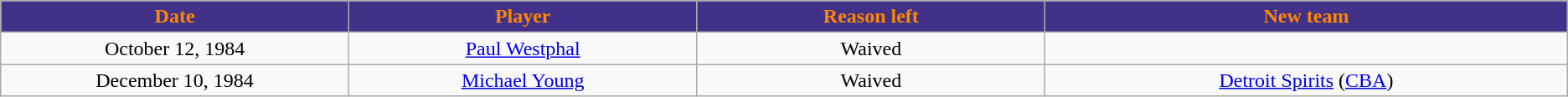<table class="wikitable">
<tr>
<th style="background:#423189; color:#FF8800" width="10%">Date</th>
<th style="background:#423189; color:#FF8800" width="10%">Player</th>
<th style="background:#423189; color:#FF8800" width="10%">Reason left</th>
<th style="background:#423189; color:#FF8800" width="15%">New team</th>
</tr>
<tr style="text-align: center">
<td>October 12, 1984</td>
<td><a href='#'>Paul Westphal</a></td>
<td>Waived</td>
<td></td>
</tr>
<tr style="text-align: center">
<td>December 10, 1984</td>
<td><a href='#'>Michael Young</a></td>
<td>Waived</td>
<td><a href='#'>Detroit Spirits</a> (<a href='#'>CBA</a>)</td>
</tr>
</table>
